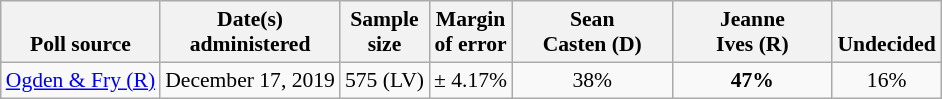<table class="wikitable" style="font-size:90%;text-align:center;">
<tr valign=bottom>
<th>Poll source</th>
<th>Date(s)<br>administered</th>
<th>Sample<br>size</th>
<th>Margin<br>of error</th>
<th style="width:100px;">Sean<br>Casten (D)</th>
<th style="width:100px;">Jeanne<br>Ives (R)</th>
<th>Undecided</th>
</tr>
<tr>
<td><a href='#'>Ogden & Fry (R)</a></td>
<td>December 17, 2019</td>
<td>575 (LV)</td>
<td>± 4.17%</td>
<td>38%</td>
<td><strong>47%</strong></td>
<td>16%</td>
</tr>
</table>
